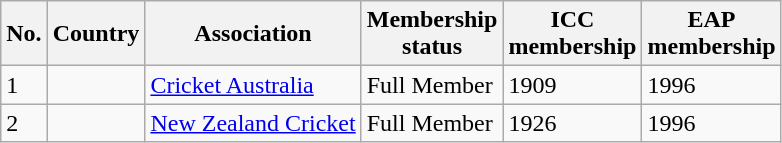<table class="wikitable sortable">
<tr>
<th>No.</th>
<th>Country</th>
<th>Association</th>
<th>Membership<br>status</th>
<th>ICC<br>membership</th>
<th>EAP<br>membership</th>
</tr>
<tr>
<td>1</td>
<td></td>
<td><a href='#'>Cricket Australia</a></td>
<td>Full Member</td>
<td>1909</td>
<td>1996</td>
</tr>
<tr>
<td>2</td>
<td></td>
<td><a href='#'>New Zealand Cricket</a></td>
<td>Full Member</td>
<td>1926</td>
<td>1996</td>
</tr>
</table>
